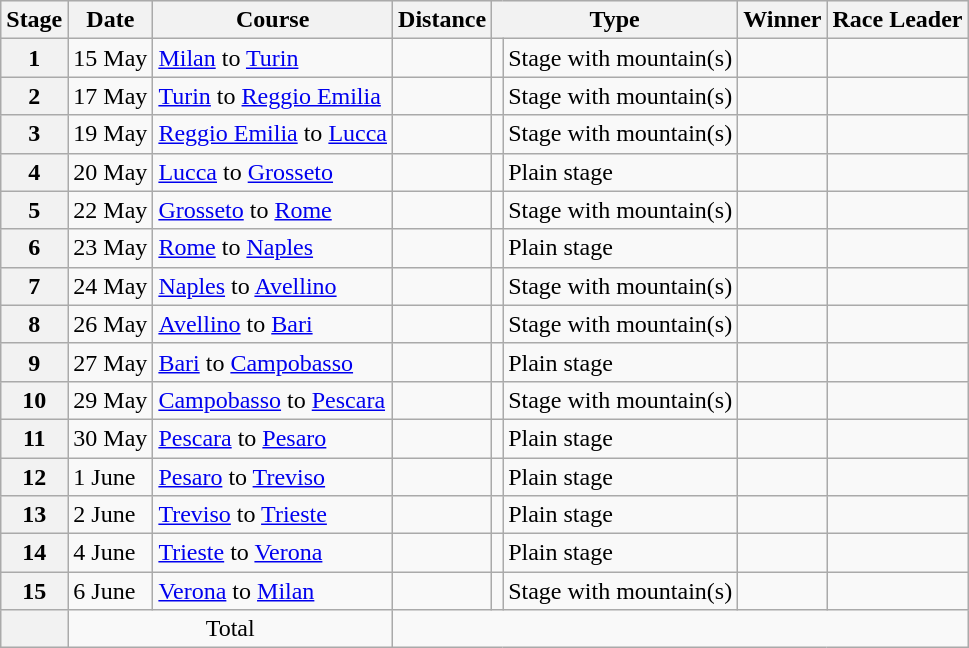<table class="wikitable">
<tr style="background:#efefef;">
<th>Stage</th>
<th>Date</th>
<th>Course</th>
<th>Distance</th>
<th colspan="2">Type</th>
<th>Winner</th>
<th>Race Leader</th>
</tr>
<tr>
<th style="text-align:center">1</th>
<td>15 May</td>
<td><a href='#'>Milan</a> to <a href='#'>Turin</a></td>
<td></td>
<td style="text-align:center;"></td>
<td>Stage with mountain(s)</td>
<td></td>
<td></td>
</tr>
<tr>
<th style="text-align:center">2</th>
<td>17 May</td>
<td><a href='#'>Turin</a> to <a href='#'>Reggio Emilia</a></td>
<td></td>
<td style="text-align:center;"></td>
<td>Stage with mountain(s)</td>
<td></td>
<td></td>
</tr>
<tr>
<th style="text-align:center">3</th>
<td>19 May</td>
<td><a href='#'>Reggio Emilia</a> to <a href='#'>Lucca</a></td>
<td></td>
<td style="text-align:center;"></td>
<td>Stage with mountain(s)</td>
<td></td>
<td></td>
</tr>
<tr>
<th style="text-align:center">4</th>
<td>20 May</td>
<td><a href='#'>Lucca</a> to <a href='#'>Grosseto</a></td>
<td></td>
<td style="text-align:center;"></td>
<td>Plain stage</td>
<td></td>
<td></td>
</tr>
<tr>
<th style="text-align:center">5</th>
<td>22 May</td>
<td><a href='#'>Grosseto</a> to <a href='#'>Rome</a></td>
<td></td>
<td style="text-align:center;"></td>
<td>Stage with mountain(s)</td>
<td></td>
<td></td>
</tr>
<tr>
<th style="text-align:center">6</th>
<td>23 May</td>
<td><a href='#'>Rome</a> to <a href='#'>Naples</a></td>
<td></td>
<td style="text-align:center;"></td>
<td>Plain stage</td>
<td></td>
<td></td>
</tr>
<tr>
<th style="text-align:center">7</th>
<td>24 May</td>
<td><a href='#'>Naples</a> to <a href='#'>Avellino</a></td>
<td></td>
<td style="text-align:center;"></td>
<td>Stage with mountain(s)</td>
<td></td>
<td></td>
</tr>
<tr>
<th style="text-align:center">8</th>
<td>26 May</td>
<td><a href='#'>Avellino</a> to <a href='#'>Bari</a></td>
<td></td>
<td style="text-align:center;"></td>
<td>Stage with mountain(s)</td>
<td></td>
<td></td>
</tr>
<tr>
<th style="text-align:center">9</th>
<td>27 May</td>
<td><a href='#'>Bari</a> to <a href='#'>Campobasso</a></td>
<td></td>
<td style="text-align:center;"></td>
<td>Plain stage</td>
<td></td>
<td></td>
</tr>
<tr>
<th style="text-align:center">10</th>
<td>29 May</td>
<td><a href='#'>Campobasso</a> to <a href='#'>Pescara</a></td>
<td></td>
<td style="text-align:center;"></td>
<td>Stage with mountain(s)</td>
<td></td>
<td></td>
</tr>
<tr>
<th style="text-align:center">11</th>
<td>30 May</td>
<td><a href='#'>Pescara</a> to <a href='#'>Pesaro</a></td>
<td></td>
<td style="text-align:center;"></td>
<td>Plain stage</td>
<td></td>
<td></td>
</tr>
<tr>
<th style="text-align:center">12</th>
<td>1 June</td>
<td><a href='#'>Pesaro</a> to <a href='#'>Treviso</a></td>
<td></td>
<td style="text-align:center;"></td>
<td>Plain stage</td>
<td></td>
<td></td>
</tr>
<tr>
<th style="text-align:center">13</th>
<td>2 June</td>
<td><a href='#'>Treviso</a> to <a href='#'>Trieste</a></td>
<td></td>
<td style="text-align:center;"></td>
<td>Plain stage</td>
<td></td>
<td></td>
</tr>
<tr>
<th style="text-align:center">14</th>
<td>4 June</td>
<td><a href='#'>Trieste</a> to <a href='#'>Verona</a></td>
<td></td>
<td style="text-align:center;"></td>
<td>Plain stage</td>
<td></td>
<td></td>
</tr>
<tr>
<th style="text-align:center">15</th>
<td>6 June</td>
<td><a href='#'>Verona</a> to <a href='#'>Milan</a></td>
<td></td>
<td style="text-align:center;"></td>
<td>Stage with mountain(s)</td>
<td></td>
<td></td>
</tr>
<tr>
<th></th>
<td colspan="2" style="text-align:center;">Total</td>
<td colspan="5" style="text-align:center;"></td>
</tr>
</table>
